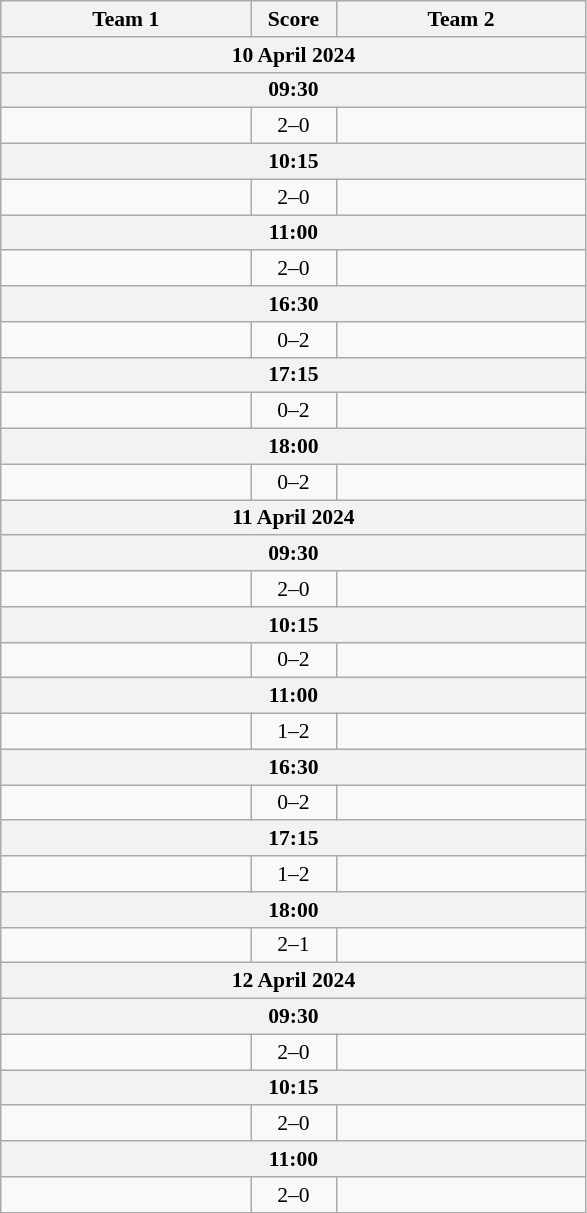<table class="wikitable" style="text-align: center; font-size:90% ">
<tr>
<th align="right" width="160">Team 1</th>
<th width="50">Score</th>
<th align="left" width="160">Team 2</th>
</tr>
<tr>
<th colspan=3>10 April 2024</th>
</tr>
<tr>
<th colspan=3>09:30</th>
</tr>
<tr>
<td align=right></td>
<td align=center>2–0</td>
<td align=left></td>
</tr>
<tr>
<th colspan=3>10:15</th>
</tr>
<tr>
<td align=right></td>
<td align=center>2–0</td>
<td align=left></td>
</tr>
<tr>
<th colspan=3>11:00</th>
</tr>
<tr>
<td align=right></td>
<td align=center>2–0</td>
<td align=left></td>
</tr>
<tr>
<th colspan=3>16:30</th>
</tr>
<tr>
<td align=right></td>
<td align=center>0–2</td>
<td align=left></td>
</tr>
<tr>
<th colspan=3>17:15</th>
</tr>
<tr>
<td align=right></td>
<td align=center>0–2</td>
<td align=left></td>
</tr>
<tr>
<th colspan=3>18:00</th>
</tr>
<tr>
<td align=right></td>
<td align=center>0–2</td>
<td align=left></td>
</tr>
<tr>
<th colspan=3>11 April 2024</th>
</tr>
<tr>
<th colspan=3>09:30</th>
</tr>
<tr>
<td align=right></td>
<td align=center>2–0</td>
<td align=left></td>
</tr>
<tr>
<th colspan=3>10:15</th>
</tr>
<tr>
<td align=right></td>
<td align=center>0–2</td>
<td align=left></td>
</tr>
<tr>
<th colspan=3>11:00</th>
</tr>
<tr>
<td align=right></td>
<td align=center>1–2</td>
<td align=left></td>
</tr>
<tr>
<th colspan=3>16:30</th>
</tr>
<tr>
<td align=right></td>
<td align=center>0–2</td>
<td align=left></td>
</tr>
<tr>
<th colspan=3>17:15</th>
</tr>
<tr>
<td align=right></td>
<td align=center>1–2</td>
<td align=left></td>
</tr>
<tr>
<th colspan=3>18:00</th>
</tr>
<tr>
<td align=right></td>
<td align=center>2–1</td>
<td align=left></td>
</tr>
<tr>
<th colspan=3>12 April 2024</th>
</tr>
<tr>
<th colspan=3>09:30</th>
</tr>
<tr>
<td align=right></td>
<td align=center>2–0</td>
<td align=left></td>
</tr>
<tr>
<th colspan=3>10:15</th>
</tr>
<tr>
<td align=right></td>
<td align=center>2–0</td>
<td align=left></td>
</tr>
<tr>
<th colspan=3>11:00</th>
</tr>
<tr>
<td align=right></td>
<td align=center>2–0</td>
<td align=left></td>
</tr>
</table>
